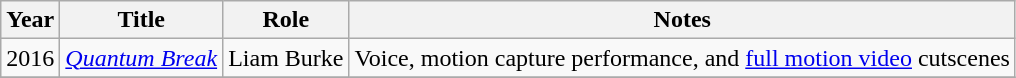<table class="wikitable">
<tr>
<th>Year</th>
<th>Title</th>
<th>Role</th>
<th class="unsortable">Notes</th>
</tr>
<tr>
<td>2016</td>
<td><em><a href='#'>Quantum Break</a></em></td>
<td>Liam Burke</td>
<td>Voice, motion capture performance, and <a href='#'>full motion video</a> cutscenes</td>
</tr>
<tr>
</tr>
</table>
